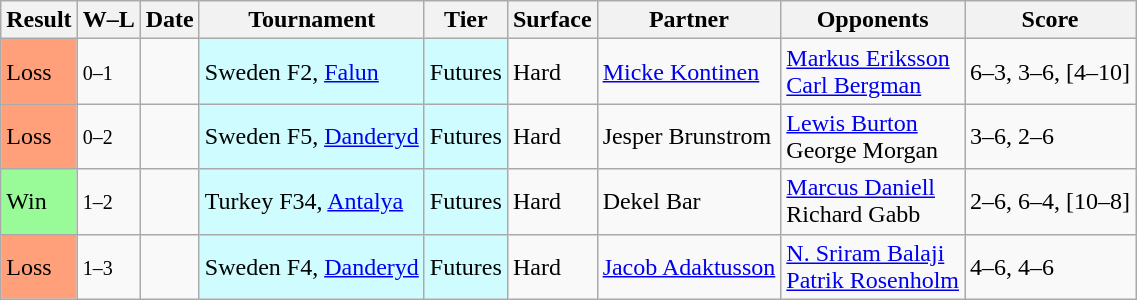<table class="sortable wikitable">
<tr>
<th>Result</th>
<th class="unsortable">W–L</th>
<th>Date</th>
<th>Tournament</th>
<th>Tier</th>
<th>Surface</th>
<th>Partner</th>
<th>Opponents</th>
<th class="unsortable">Score</th>
</tr>
<tr>
<td style="background:#ffa07a;">Loss</td>
<td><small>0–1</small></td>
<td></td>
<td style="background:#cffcff;">Sweden F2, <a href='#'>Falun</a></td>
<td style="background:#cffcff;">Futures</td>
<td>Hard</td>
<td> <a href='#'>Micke Kontinen</a></td>
<td> <a href='#'>Markus Eriksson</a> <br>  <a href='#'>Carl Bergman</a></td>
<td>6–3, 3–6, [4–10]</td>
</tr>
<tr>
<td style="background:#ffa07a;">Loss</td>
<td><small>0–2</small></td>
<td></td>
<td style="background:#cffcff;">Sweden F5, <a href='#'>Danderyd</a></td>
<td style="background:#cffcff;">Futures</td>
<td>Hard</td>
<td> Jesper Brunstrom</td>
<td> <a href='#'>Lewis Burton</a> <br>  George Morgan</td>
<td>3–6, 2–6</td>
</tr>
<tr>
<td style="background:#98fb98;">Win</td>
<td><small>1–2</small></td>
<td></td>
<td style="background:#cffcff;">Turkey F34, <a href='#'>Antalya</a></td>
<td style="background:#cffcff;">Futures</td>
<td>Hard</td>
<td> Dekel Bar</td>
<td> <a href='#'>Marcus Daniell</a> <br>  Richard Gabb</td>
<td>2–6, 6–4, [10–8]</td>
</tr>
<tr>
<td style="background:#ffa07a;">Loss</td>
<td><small>1–3</small></td>
<td></td>
<td style="background:#cffcff;">Sweden F4, <a href='#'>Danderyd</a></td>
<td style="background:#cffcff;">Futures</td>
<td>Hard</td>
<td> <a href='#'>Jacob Adaktusson</a></td>
<td> <a href='#'>N. Sriram Balaji</a> <br>  <a href='#'>Patrik Rosenholm</a></td>
<td>4–6, 4–6</td>
</tr>
</table>
